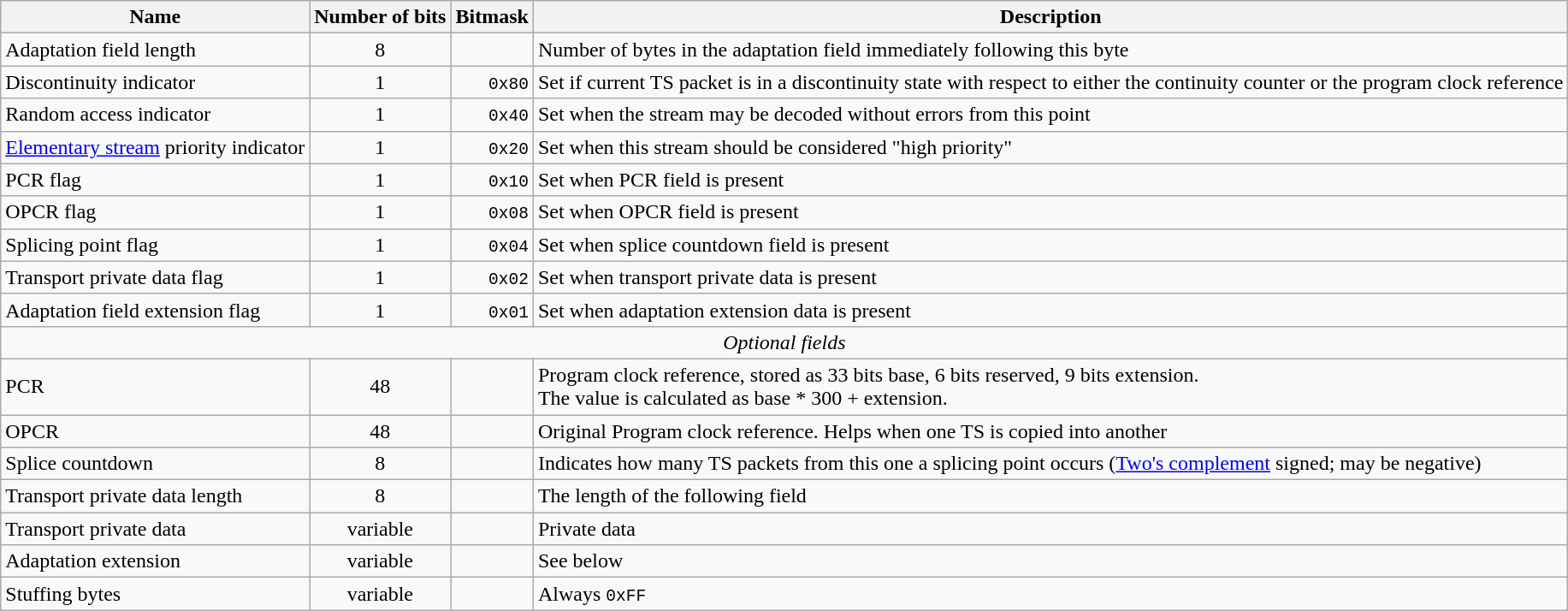<table class="wikitable">
<tr>
<th>Name</th>
<th>Number of bits</th>
<th>Bitmask</th>
<th>Description</th>
</tr>
<tr>
<td>Adaptation field length</td>
<td style="text-align:center;">8</td>
<td></td>
<td>Number of bytes in the adaptation field immediately following this byte</td>
</tr>
<tr>
<td>Discontinuity indicator</td>
<td style="text-align:center;">1</td>
<td style="text-align:right;"><code>0x80</code></td>
<td>Set if current TS packet is in a discontinuity state with respect to either the continuity counter or the program clock reference</td>
</tr>
<tr>
<td>Random access indicator</td>
<td style="text-align:center;">1</td>
<td style="text-align:right;"><code>0x40</code></td>
<td>Set when the stream may be decoded without errors from this point</td>
</tr>
<tr>
<td><a href='#'>Elementary stream</a> priority indicator</td>
<td style="text-align:center;">1</td>
<td style="text-align:right;"><code>0x20</code></td>
<td>Set when this stream should be considered "high priority"</td>
</tr>
<tr>
<td>PCR flag</td>
<td style="text-align:center;">1</td>
<td style="text-align:right;"><code>0x10</code></td>
<td>Set when PCR field is present</td>
</tr>
<tr>
<td>OPCR flag</td>
<td style="text-align:center;">1</td>
<td style="text-align:right;"><code>0x08</code></td>
<td>Set when OPCR field is present</td>
</tr>
<tr>
<td>Splicing point flag</td>
<td style="text-align:center;">1</td>
<td style="text-align:right;"><code>0x04</code></td>
<td>Set when splice countdown field is present</td>
</tr>
<tr>
<td>Transport private data flag</td>
<td style="text-align:center;">1</td>
<td style="text-align:right;"><code>0x02</code></td>
<td>Set when transport private data is present</td>
</tr>
<tr>
<td>Adaptation field extension flag</td>
<td style="text-align:center;">1</td>
<td style="text-align:right;"><code>0x01</code></td>
<td>Set when adaptation extension data is present</td>
</tr>
<tr>
<td colspan=4 style="text-align: center"><em>Optional fields</em></td>
</tr>
<tr>
<td>PCR</td>
<td style="text-align:center;">48</td>
<td></td>
<td>Program clock reference, stored as 33 bits base, 6 bits reserved, 9 bits extension.<br>The value is calculated as base * 300 + extension.</td>
</tr>
<tr>
<td>OPCR</td>
<td style="text-align:center;">48</td>
<td></td>
<td>Original Program clock reference. Helps when one TS is copied into another</td>
</tr>
<tr>
<td>Splice countdown</td>
<td style="text-align:center;">8</td>
<td></td>
<td>Indicates how many TS packets from this one a splicing point occurs (<a href='#'>Two's complement</a> signed; may be negative)</td>
</tr>
<tr>
<td>Transport private data length</td>
<td style="text-align:center;">8</td>
<td></td>
<td>The length of the following field</td>
</tr>
<tr>
<td>Transport private data</td>
<td style="text-align:center;">variable</td>
<td></td>
<td>Private data</td>
</tr>
<tr>
<td>Adaptation extension</td>
<td style="text-align:center;">variable</td>
<td></td>
<td>See below</td>
</tr>
<tr>
<td>Stuffing bytes</td>
<td style="text-align:center;">variable</td>
<td></td>
<td>Always <code>0xFF</code></td>
</tr>
</table>
